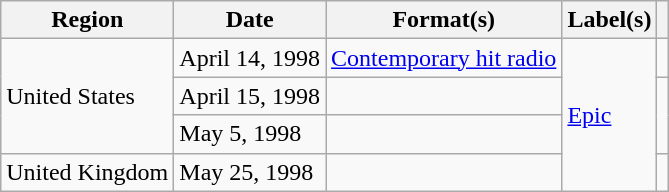<table class="wikitable">
<tr>
<th>Region</th>
<th>Date</th>
<th>Format(s)</th>
<th>Label(s)</th>
<th></th>
</tr>
<tr>
<td rowspan="3">United States</td>
<td>April 14, 1998</td>
<td><a href='#'>Contemporary hit radio</a></td>
<td rowspan="4"><a href='#'>Epic</a></td>
<td></td>
</tr>
<tr>
<td>April 15, 1998</td>
<td></td>
<td rowspan="2"></td>
</tr>
<tr>
<td>May 5, 1998</td>
<td></td>
</tr>
<tr>
<td>United Kingdom</td>
<td>May 25, 1998</td>
<td></td>
<td></td>
</tr>
</table>
